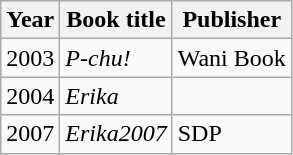<table class="wikitable">
<tr>
<th>Year</th>
<th>Book title</th>
<th>Publisher</th>
</tr>
<tr>
<td>2003</td>
<td><em>P-chu!</em></td>
<td>Wani Book</td>
</tr>
<tr>
<td>2004</td>
<td><em>Erika</em></td>
<td></td>
</tr>
<tr>
<td>2007</td>
<td><em>Erika2007</em></td>
<td>SDP</td>
</tr>
</table>
